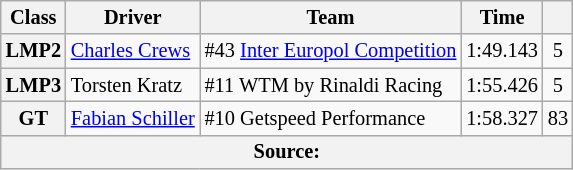<table class="wikitable" style="font-size:85%;">
<tr>
<th>Class</th>
<th>Driver</th>
<th>Team</th>
<th>Time</th>
<th></th>
</tr>
<tr>
<th>LMP2</th>
<td> <a href='#'>Charles Crews</a></td>
<td> #43 <a href='#'>Inter Europol Competition</a></td>
<td>1:49.143</td>
<td align="center">5</td>
</tr>
<tr>
<th>LMP3</th>
<td> Torsten Kratz</td>
<td> #11 WTM by Rinaldi Racing</td>
<td>1:55.426</td>
<td align="center">5</td>
</tr>
<tr>
<th>GT</th>
<td> <a href='#'>Fabian Schiller</a></td>
<td> #10 Getspeed Performance</td>
<td>1:58.327</td>
<td align="center">83</td>
</tr>
<tr>
<th colspan="5">Source:</th>
</tr>
</table>
